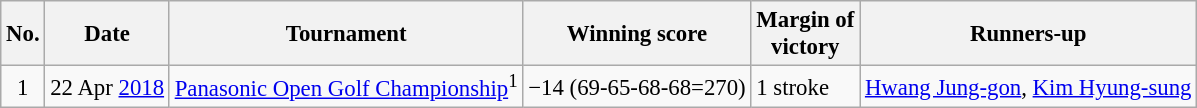<table class="wikitable" style="font-size:95%;">
<tr>
<th>No.</th>
<th>Date</th>
<th>Tournament</th>
<th>Winning score</th>
<th>Margin of<br>victory</th>
<th>Runners-up</th>
</tr>
<tr>
<td align=center>1</td>
<td align=right>22 Apr <a href='#'>2018</a></td>
<td><a href='#'>Panasonic Open Golf Championship</a><sup>1</sup></td>
<td>−14 (69-65-68-68=270)</td>
<td>1 stroke</td>
<td> <a href='#'>Hwang Jung-gon</a>,  <a href='#'>Kim Hyung-sung</a></td>
</tr>
</table>
